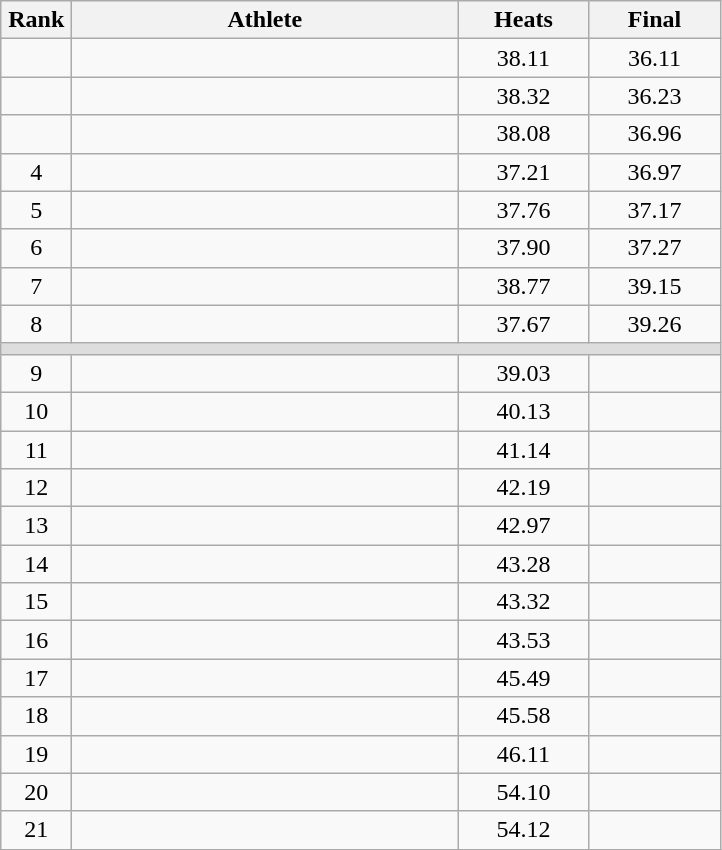<table class=wikitable style="text-align:center">
<tr>
<th width=40>Rank</th>
<th width=250>Athlete</th>
<th width=80>Heats</th>
<th width=80>Final</th>
</tr>
<tr>
<td></td>
<td align=left></td>
<td>38.11</td>
<td>36.11</td>
</tr>
<tr>
<td></td>
<td align=left></td>
<td>38.32</td>
<td>36.23</td>
</tr>
<tr>
<td></td>
<td align=left></td>
<td>38.08</td>
<td>36.96</td>
</tr>
<tr>
<td>4</td>
<td align=left></td>
<td>37.21</td>
<td>36.97</td>
</tr>
<tr>
<td>5</td>
<td align=left></td>
<td>37.76</td>
<td>37.17</td>
</tr>
<tr>
<td>6</td>
<td align=left></td>
<td>37.90</td>
<td>37.27</td>
</tr>
<tr>
<td>7</td>
<td align=left></td>
<td>38.77</td>
<td>39.15</td>
</tr>
<tr>
<td>8</td>
<td align=left></td>
<td>37.67</td>
<td>39.26</td>
</tr>
<tr bgcolor=#DDDDDD>
<td colspan=4></td>
</tr>
<tr>
<td>9</td>
<td align=left></td>
<td>39.03</td>
<td></td>
</tr>
<tr>
<td>10</td>
<td align=left></td>
<td>40.13</td>
<td></td>
</tr>
<tr>
<td>11</td>
<td align=left></td>
<td>41.14</td>
<td></td>
</tr>
<tr>
<td>12</td>
<td align=left></td>
<td>42.19</td>
<td></td>
</tr>
<tr>
<td>13</td>
<td align=left></td>
<td>42.97</td>
<td></td>
</tr>
<tr>
<td>14</td>
<td align=left></td>
<td>43.28</td>
<td></td>
</tr>
<tr>
<td>15</td>
<td align=left></td>
<td>43.32</td>
<td></td>
</tr>
<tr>
<td>16</td>
<td align=left></td>
<td>43.53</td>
<td></td>
</tr>
<tr>
<td>17</td>
<td align=left></td>
<td>45.49</td>
<td></td>
</tr>
<tr>
<td>18</td>
<td align=left></td>
<td>45.58</td>
<td></td>
</tr>
<tr>
<td>19</td>
<td align=left></td>
<td>46.11</td>
<td></td>
</tr>
<tr>
<td>20</td>
<td align=left></td>
<td>54.10</td>
<td></td>
</tr>
<tr>
<td>21</td>
<td align=left></td>
<td>54.12</td>
<td></td>
</tr>
</table>
